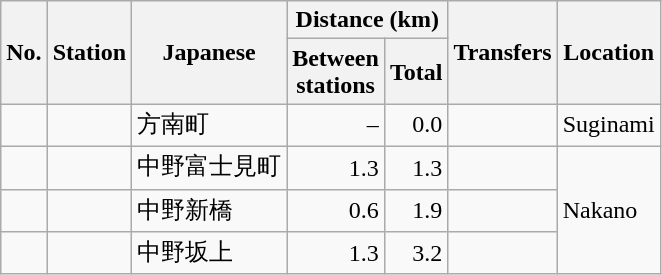<table class="wikitable">
<tr>
<th rowspan="2">No.</th>
<th rowspan="2">Station</th>
<th rowspan="2">Japanese</th>
<th colspan="2">Distance (km)</th>
<th rowspan="2">Transfers</th>
<th rowspan="2">Location</th>
</tr>
<tr>
<th>Between<br>stations</th>
<th>Total</th>
</tr>
<tr>
<td></td>
<td></td>
<td>方南町</td>
<td style="text-align:right;">–</td>
<td style="text-align:right;">0.0</td>
<td> </td>
<td>Suginami</td>
</tr>
<tr>
<td></td>
<td></td>
<td>中野富士見町</td>
<td style="text-align:right;">1.3</td>
<td style="text-align:right;">1.3</td>
<td> </td>
<td rowspan="3">Nakano</td>
</tr>
<tr>
<td></td>
<td></td>
<td>中野新橋</td>
<td style="text-align:right;">0.6</td>
<td style="text-align:right;">1.9</td>
<td> </td>
</tr>
<tr>
<td></td>
<td></td>
<td>中野坂上</td>
<td style="text-align:right;">1.3</td>
<td style="text-align:right;">3.2</td>
<td></td>
</tr>
</table>
